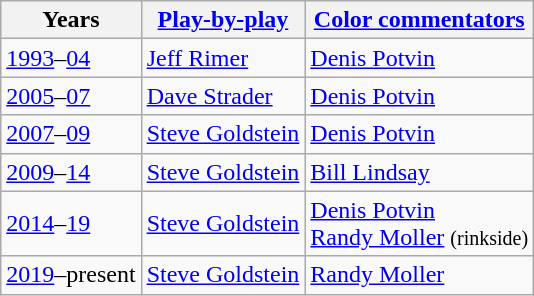<table class="wikitable">
<tr>
<th>Years</th>
<th><a href='#'>Play-by-play</a></th>
<th><a href='#'>Color commentators</a></th>
</tr>
<tr>
<td><a href='#'>1993</a>–<a href='#'>04</a></td>
<td><a href='#'>Jeff Rimer</a></td>
<td><a href='#'>Denis Potvin</a></td>
</tr>
<tr>
<td><a href='#'>2005</a>–<a href='#'>07</a></td>
<td><a href='#'>Dave Strader</a></td>
<td><a href='#'>Denis Potvin</a></td>
</tr>
<tr>
<td><a href='#'>2007</a>–<a href='#'>09</a></td>
<td><a href='#'>Steve Goldstein</a></td>
<td><a href='#'>Denis Potvin</a></td>
</tr>
<tr>
<td><a href='#'>2009</a>–<a href='#'>14</a></td>
<td><a href='#'>Steve Goldstein</a></td>
<td><a href='#'>Bill Lindsay</a></td>
</tr>
<tr>
<td><a href='#'>2014</a>–<a href='#'>19</a></td>
<td><a href='#'>Steve Goldstein</a></td>
<td><a href='#'>Denis Potvin</a><br><a href='#'>Randy Moller</a> <small>(rinkside)</small></td>
</tr>
<tr>
<td><a href='#'>2019</a>–present</td>
<td><a href='#'>Steve Goldstein</a></td>
<td><a href='#'>Randy Moller</a></td>
</tr>
</table>
